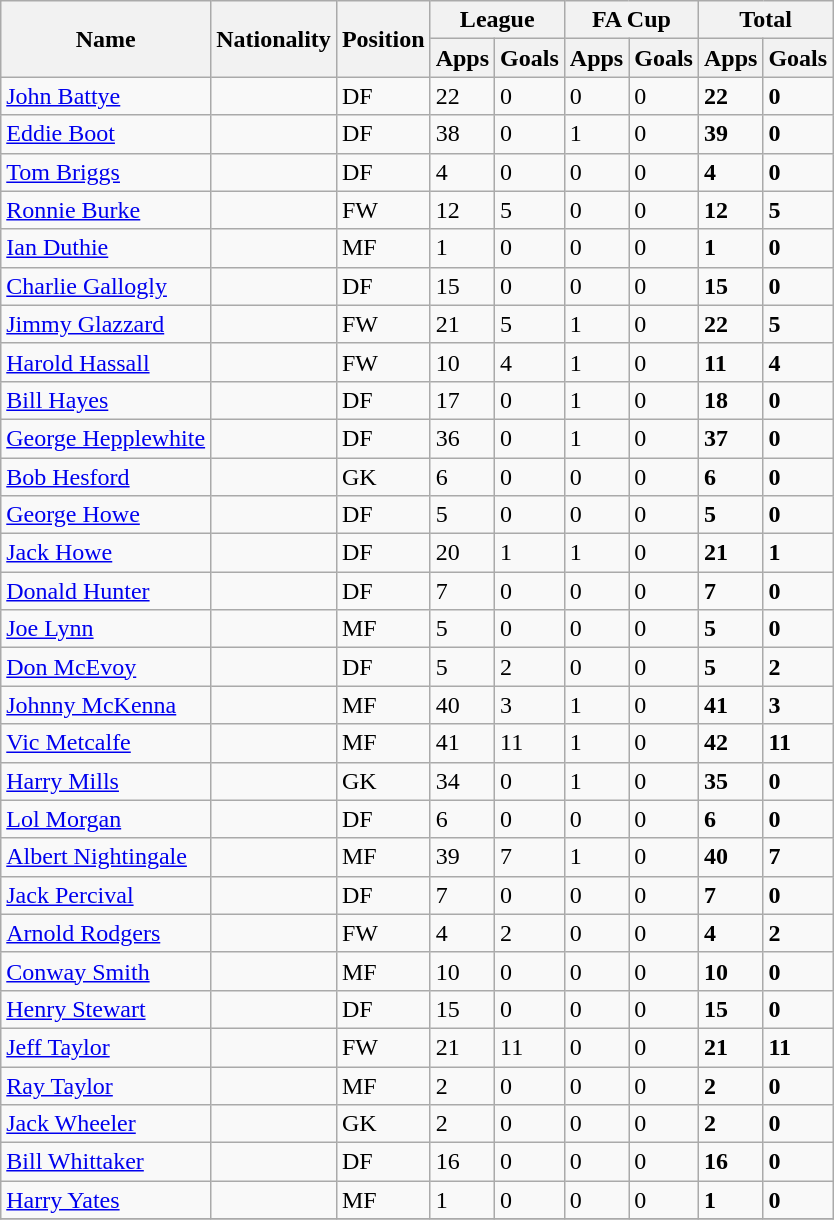<table class="wikitable sortable">
<tr>
<th scope=col rowspan=2>Name</th>
<th scope=col rowspan=2>Nationality</th>
<th scope=col rowspan=2>Position</th>
<th colspan=2>League</th>
<th colspan=2>FA Cup</th>
<th colspan=2>Total</th>
</tr>
<tr>
<th>Apps</th>
<th>Goals</th>
<th>Apps</th>
<th>Goals</th>
<th>Apps</th>
<th>Goals</th>
</tr>
<tr>
<td><a href='#'>John Battye</a></td>
<td></td>
<td>DF</td>
<td>22</td>
<td>0</td>
<td>0</td>
<td>0</td>
<td><strong>22</strong></td>
<td><strong>0</strong></td>
</tr>
<tr>
<td><a href='#'>Eddie Boot</a></td>
<td></td>
<td>DF</td>
<td>38</td>
<td>0</td>
<td>1</td>
<td>0</td>
<td><strong>39</strong></td>
<td><strong>0</strong></td>
</tr>
<tr>
<td><a href='#'>Tom Briggs</a></td>
<td></td>
<td>DF</td>
<td>4</td>
<td>0</td>
<td>0</td>
<td>0</td>
<td><strong>4</strong></td>
<td><strong>0</strong></td>
</tr>
<tr>
<td><a href='#'>Ronnie Burke</a></td>
<td></td>
<td>FW</td>
<td>12</td>
<td>5</td>
<td>0</td>
<td>0</td>
<td><strong>12</strong></td>
<td><strong>5</strong></td>
</tr>
<tr>
<td><a href='#'>Ian Duthie</a></td>
<td></td>
<td>MF</td>
<td>1</td>
<td>0</td>
<td>0</td>
<td>0</td>
<td><strong>1</strong></td>
<td><strong>0</strong></td>
</tr>
<tr>
<td><a href='#'>Charlie Gallogly</a></td>
<td></td>
<td>DF</td>
<td>15</td>
<td>0</td>
<td>0</td>
<td>0</td>
<td><strong>15</strong></td>
<td><strong>0</strong></td>
</tr>
<tr>
<td><a href='#'>Jimmy Glazzard</a></td>
<td></td>
<td>FW</td>
<td>21</td>
<td>5</td>
<td>1</td>
<td>0</td>
<td><strong>22</strong></td>
<td><strong>5</strong></td>
</tr>
<tr>
<td><a href='#'>Harold Hassall</a></td>
<td></td>
<td>FW</td>
<td>10</td>
<td>4</td>
<td>1</td>
<td>0</td>
<td><strong>11</strong></td>
<td><strong>4</strong></td>
</tr>
<tr>
<td><a href='#'>Bill Hayes</a></td>
<td></td>
<td>DF</td>
<td>17</td>
<td>0</td>
<td>1</td>
<td>0</td>
<td><strong>18</strong></td>
<td><strong>0</strong></td>
</tr>
<tr>
<td><a href='#'>George Hepplewhite</a></td>
<td></td>
<td>DF</td>
<td>36</td>
<td>0</td>
<td>1</td>
<td>0</td>
<td><strong>37</strong></td>
<td><strong>0</strong></td>
</tr>
<tr>
<td><a href='#'>Bob Hesford</a></td>
<td></td>
<td>GK</td>
<td>6</td>
<td>0</td>
<td>0</td>
<td>0</td>
<td><strong>6</strong></td>
<td><strong>0</strong></td>
</tr>
<tr>
<td><a href='#'>George Howe</a></td>
<td></td>
<td>DF</td>
<td>5</td>
<td>0</td>
<td>0</td>
<td>0</td>
<td><strong>5</strong></td>
<td><strong>0</strong></td>
</tr>
<tr>
<td><a href='#'>Jack Howe</a></td>
<td></td>
<td>DF</td>
<td>20</td>
<td>1</td>
<td>1</td>
<td>0</td>
<td><strong>21</strong></td>
<td><strong>1</strong></td>
</tr>
<tr>
<td><a href='#'>Donald Hunter</a></td>
<td></td>
<td>DF</td>
<td>7</td>
<td>0</td>
<td>0</td>
<td>0</td>
<td><strong>7</strong></td>
<td><strong>0</strong></td>
</tr>
<tr>
<td><a href='#'>Joe Lynn</a></td>
<td></td>
<td>MF</td>
<td>5</td>
<td>0</td>
<td>0</td>
<td>0</td>
<td><strong>5</strong></td>
<td><strong>0</strong></td>
</tr>
<tr>
<td><a href='#'>Don McEvoy</a></td>
<td></td>
<td>DF</td>
<td>5</td>
<td>2</td>
<td>0</td>
<td>0</td>
<td><strong>5</strong></td>
<td><strong>2</strong></td>
</tr>
<tr>
<td><a href='#'>Johnny McKenna</a></td>
<td></td>
<td>MF</td>
<td>40</td>
<td>3</td>
<td>1</td>
<td>0</td>
<td><strong>41</strong></td>
<td><strong>3</strong></td>
</tr>
<tr>
<td><a href='#'>Vic Metcalfe</a></td>
<td></td>
<td>MF</td>
<td>41</td>
<td>11</td>
<td>1</td>
<td>0</td>
<td><strong>42</strong></td>
<td><strong>11</strong></td>
</tr>
<tr>
<td><a href='#'>Harry Mills</a></td>
<td></td>
<td>GK</td>
<td>34</td>
<td>0</td>
<td>1</td>
<td>0</td>
<td><strong>35</strong></td>
<td><strong>0</strong></td>
</tr>
<tr>
<td><a href='#'>Lol Morgan</a></td>
<td></td>
<td>DF</td>
<td>6</td>
<td>0</td>
<td>0</td>
<td>0</td>
<td><strong>6</strong></td>
<td><strong>0</strong></td>
</tr>
<tr>
<td><a href='#'>Albert Nightingale</a></td>
<td></td>
<td>MF</td>
<td>39</td>
<td>7</td>
<td>1</td>
<td>0</td>
<td><strong>40</strong></td>
<td><strong>7</strong></td>
</tr>
<tr>
<td><a href='#'>Jack Percival</a></td>
<td></td>
<td>DF</td>
<td>7</td>
<td>0</td>
<td>0</td>
<td>0</td>
<td><strong>7</strong></td>
<td><strong>0</strong></td>
</tr>
<tr>
<td><a href='#'>Arnold Rodgers</a></td>
<td></td>
<td>FW</td>
<td>4</td>
<td>2</td>
<td>0</td>
<td>0</td>
<td><strong>4</strong></td>
<td><strong>2</strong></td>
</tr>
<tr>
<td><a href='#'>Conway Smith</a></td>
<td></td>
<td>MF</td>
<td>10</td>
<td>0</td>
<td>0</td>
<td>0</td>
<td><strong>10</strong></td>
<td><strong>0</strong></td>
</tr>
<tr>
<td><a href='#'>Henry Stewart</a></td>
<td></td>
<td>DF</td>
<td>15</td>
<td>0</td>
<td>0</td>
<td>0</td>
<td><strong>15</strong></td>
<td><strong>0</strong></td>
</tr>
<tr>
<td><a href='#'>Jeff Taylor</a></td>
<td></td>
<td>FW</td>
<td>21</td>
<td>11</td>
<td>0</td>
<td>0</td>
<td><strong>21</strong></td>
<td><strong>11</strong></td>
</tr>
<tr>
<td><a href='#'>Ray Taylor</a></td>
<td></td>
<td>MF</td>
<td>2</td>
<td>0</td>
<td>0</td>
<td>0</td>
<td><strong>2</strong></td>
<td><strong>0</strong></td>
</tr>
<tr>
<td><a href='#'>Jack Wheeler</a></td>
<td></td>
<td>GK</td>
<td>2</td>
<td>0</td>
<td>0</td>
<td>0</td>
<td><strong>2</strong></td>
<td><strong>0</strong></td>
</tr>
<tr>
<td><a href='#'>Bill Whittaker</a></td>
<td></td>
<td>DF</td>
<td>16</td>
<td>0</td>
<td>0</td>
<td>0</td>
<td><strong>16</strong></td>
<td><strong>0</strong></td>
</tr>
<tr>
<td><a href='#'>Harry Yates</a></td>
<td></td>
<td>MF</td>
<td>1</td>
<td>0</td>
<td>0</td>
<td>0</td>
<td><strong>1</strong></td>
<td><strong>0</strong></td>
</tr>
<tr>
</tr>
</table>
